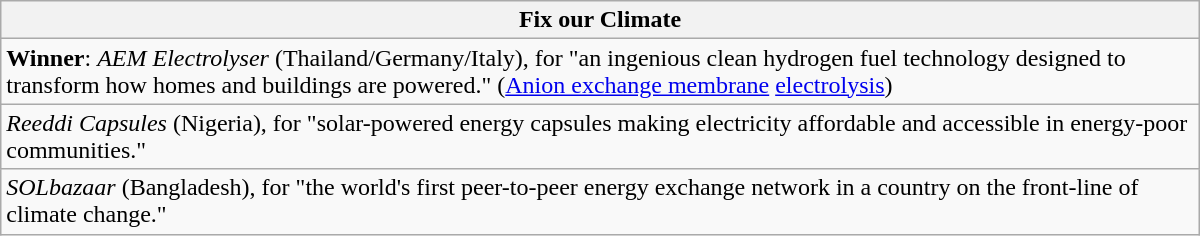<table class="wikitable" style="float:left; float:none;" width="800px">
<tr>
<th>Fix our Climate</th>
</tr>
<tr>
<td><strong>Winner</strong>: <em>AEM Electrolyser</em> (Thailand/Germany/Italy), for "an ingenious clean hydrogen fuel technology designed to transform how homes and buildings are powered." (<a href='#'>Anion exchange membrane</a> <a href='#'>electrolysis</a>)</td>
</tr>
<tr>
<td><em>Reeddi Capsules</em> (Nigeria), for "solar-powered energy capsules making electricity affordable and accessible in energy-poor communities."</td>
</tr>
<tr>
<td><em>SOLbazaar</em> (Bangladesh), for "the world's first peer-to-peer energy exchange network in a country on the front-line of climate change."</td>
</tr>
</table>
